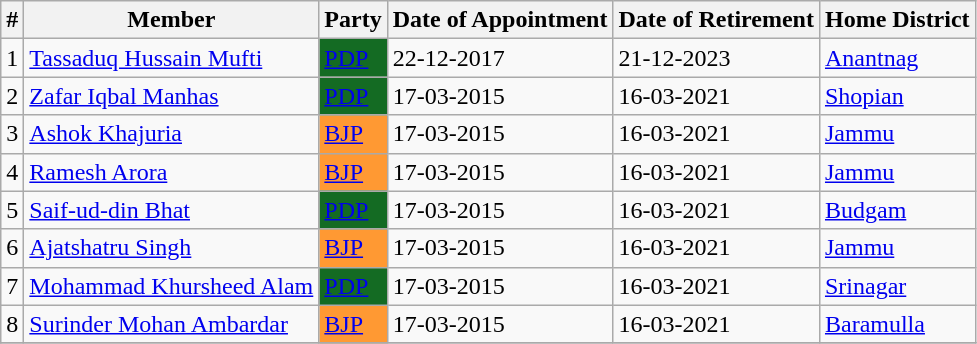<table class="wikitable sortable">
<tr>
<th>#</th>
<th>Member</th>
<th>Party</th>
<th>Date of Appointment</th>
<th>Date of Retirement</th>
<th>Home District</th>
</tr>
<tr>
<td>1</td>
<td><a href='#'>Tassaduq Hussain Mufti</a></td>
<td bgcolor=#146B23><a href='#'>PDP</a></td>
<td>22-12-2017</td>
<td>21-12-2023</td>
<td><a href='#'>Anantnag</a></td>
</tr>
<tr>
<td>2</td>
<td><a href='#'>Zafar Iqbal Manhas</a></td>
<td bgcolor=#146B23><a href='#'>PDP</a></td>
<td>17-03-2015</td>
<td>16-03-2021</td>
<td><a href='#'>Shopian</a></td>
</tr>
<tr>
<td>3</td>
<td><a href='#'>Ashok Khajuria</a></td>
<td bgcolor=#FF9933><a href='#'>BJP</a></td>
<td>17-03-2015</td>
<td>16-03-2021</td>
<td><a href='#'>Jammu</a></td>
</tr>
<tr>
<td>4</td>
<td><a href='#'>Ramesh Arora</a></td>
<td bgcolor=#FF9933><a href='#'>BJP</a></td>
<td>17-03-2015</td>
<td>16-03-2021</td>
<td><a href='#'>Jammu</a></td>
</tr>
<tr>
<td>5</td>
<td><a href='#'>Saif-ud-din Bhat</a></td>
<td bgcolor=#146B23><a href='#'>PDP</a></td>
<td>17-03-2015</td>
<td>16-03-2021</td>
<td><a href='#'>Budgam</a></td>
</tr>
<tr>
<td>6</td>
<td><a href='#'>Ajatshatru Singh</a></td>
<td bgcolor=#FF9933><a href='#'>BJP</a></td>
<td>17-03-2015</td>
<td>16-03-2021</td>
<td><a href='#'>Jammu</a></td>
</tr>
<tr>
<td>7</td>
<td><a href='#'>Mohammad Khursheed Alam</a></td>
<td bgcolor=#146B23><a href='#'>PDP</a></td>
<td>17-03-2015</td>
<td>16-03-2021</td>
<td><a href='#'>Srinagar</a></td>
</tr>
<tr>
<td>8</td>
<td><a href='#'>Surinder Mohan Ambardar</a></td>
<td bgcolor=#FF9933><a href='#'>BJP</a></td>
<td>17-03-2015</td>
<td>16-03-2021</td>
<td><a href='#'>Baramulla</a></td>
</tr>
<tr>
</tr>
</table>
